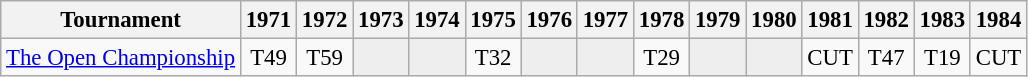<table class="wikitable" style="font-size:95%;text-align:center;">
<tr>
<th>Tournament</th>
<th>1971</th>
<th>1972</th>
<th>1973</th>
<th>1974</th>
<th>1975</th>
<th>1976</th>
<th>1977</th>
<th>1978</th>
<th>1979</th>
<th>1980</th>
<th>1981</th>
<th>1982</th>
<th>1983</th>
<th>1984</th>
</tr>
<tr>
<td align="left"><a href='#'>The Open Championship</a></td>
<td>T49</td>
<td>T59</td>
<td style="background:#eeeeee;"></td>
<td style="background:#eeeeee;"></td>
<td>T32</td>
<td style="background:#eeeeee;"></td>
<td style="background:#eeeeee;"></td>
<td>T29</td>
<td style="background:#eeeeee;"></td>
<td style="background:#eeeeee;"></td>
<td>CUT</td>
<td>T47</td>
<td>T19</td>
<td>CUT</td>
</tr>
</table>
